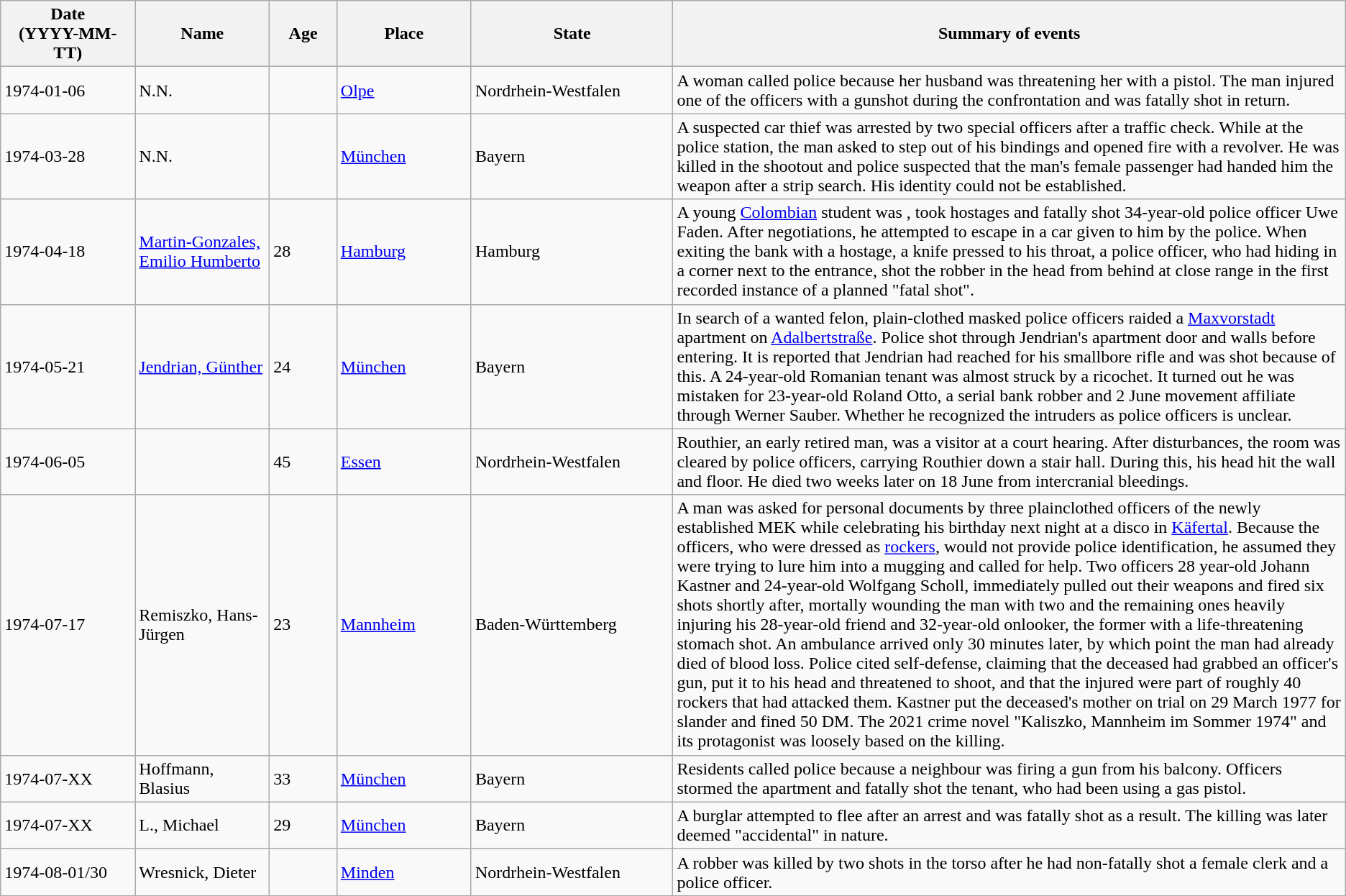<table class="wikitable sortable static-row-numbers static-row-header-text">
<tr>
<th style="width:10%;">Date<br>(YYYY-MM-TT)</th>
<th style="width:10%;">Name</th>
<th style="width:5%;">Age</th>
<th style="width:10%;">Place</th>
<th style="width:15%;">State</th>
<th style="width:50%;">Summary of events</th>
</tr>
<tr>
<td>1974-01-06</td>
<td>N.N.</td>
<td></td>
<td><a href='#'>Olpe</a></td>
<td>Nordrhein-Westfalen</td>
<td>A woman called police because her husband was threatening her with a pistol. The man injured one of the officers with a gunshot during the confrontation and was fatally shot in return.</td>
</tr>
<tr>
<td>1974-03-28</td>
<td>N.N.</td>
<td></td>
<td><a href='#'>München</a></td>
<td>Bayern</td>
<td>A suspected car thief was arrested by two special officers after a traffic check. While at the police station, the man asked to step out of his bindings and opened fire with a revolver. He was killed in the shootout and police suspected that the man's female passenger had handed him the weapon after a strip search. His identity could not be established.</td>
</tr>
<tr>
<td>1974-04-18</td>
<td><a href='#'>Martin-Gonzales, Emilio Humberto</a></td>
<td>28</td>
<td><a href='#'>Hamburg</a></td>
<td>Hamburg</td>
<td>A young <a href='#'>Colombian</a> student was , took hostages and fatally shot 34-year-old police officer Uwe Faden. After negotiations, he attempted to escape in a car given to him by the police. When exiting the bank with a hostage, a knife pressed to his throat, a police officer, who had hiding in a corner next to the entrance, shot the robber in the head from behind at close range in the first recorded instance of a planned "fatal shot".</td>
</tr>
<tr>
<td>1974-05-21</td>
<td><a href='#'>Jendrian, Günther</a></td>
<td>24</td>
<td><a href='#'>München</a></td>
<td>Bayern</td>
<td>In search of a wanted felon, plain-clothed masked police officers raided a <a href='#'>Maxvorstadt</a> apartment on <a href='#'>Adalbertstraße</a>. Police shot through Jendrian's apartment door and walls before entering. It is reported that Jendrian had reached for his smallbore rifle and was shot because of this. A 24-year-old Romanian tenant was almost struck by a ricochet. It turned out he was mistaken for 23-year-old Roland Otto, a serial bank robber and 2 June movement affiliate through Werner Sauber. Whether he recognized the intruders as police officers is unclear.</td>
</tr>
<tr>
<td>1974-06-05</td>
<td></td>
<td>45</td>
<td><a href='#'>Essen</a></td>
<td>Nordrhein-Westfalen</td>
<td>Routhier, an early retired man, was a visitor at a court hearing. After disturbances, the room was cleared by police officers, carrying Routhier down a stair hall. During this, his head hit the wall and floor. He died two weeks later on 18 June from intercranial bleedings.</td>
</tr>
<tr>
<td>1974-07-17</td>
<td>Remiszko, Hans-Jürgen</td>
<td>23</td>
<td><a href='#'>Mannheim</a></td>
<td>Baden-Württemberg</td>
<td>A man was asked for personal documents by three plainclothed officers of the newly established MEK while celebrating his birthday next night at a disco in <a href='#'>Käfertal</a>. Because the officers, who were dressed as <a href='#'>rockers</a>, would not provide police identification, he assumed they were trying to lure him into a mugging and called for help. Two officers 28 year-old Johann Kastner and 24-year-old Wolfgang Scholl, immediately pulled out their weapons and fired six shots shortly after, mortally wounding the man with two and the remaining ones heavily injuring his 28-year-old friend and 32-year-old onlooker, the former with a life-threatening stomach shot. An ambulance arrived only 30 minutes later, by which point the man had already died of blood loss. Police cited self-defense, claiming that the deceased had grabbed an officer's gun, put it to his head and threatened to shoot, and that the injured were part of roughly 40 rockers that had attacked them. Kastner put the deceased's mother on trial on 29 March 1977 for slander and fined 50 DM. The 2021 crime novel "Kaliszko, Mannheim im Sommer 1974" and its protagonist was loosely based on the killing.</td>
</tr>
<tr>
<td>1974-07-XX</td>
<td>Hoffmann, Blasius</td>
<td>33</td>
<td><a href='#'>München</a></td>
<td>Bayern</td>
<td>Residents called police because a neighbour was firing a gun from his balcony. Officers stormed the apartment and fatally shot the tenant, who had been using a gas pistol.</td>
</tr>
<tr>
<td>1974-07-XX</td>
<td>L., Michael</td>
<td>29</td>
<td><a href='#'>München</a></td>
<td>Bayern</td>
<td>A burglar attempted to flee after an arrest and was fatally shot as a result. The killing was later deemed "accidental" in nature.</td>
</tr>
<tr>
<td>1974-08-01/30</td>
<td>Wresnick, Dieter</td>
<td></td>
<td><a href='#'>Minden</a></td>
<td>Nordrhein-Westfalen</td>
<td>A robber was killed by two shots in the torso after he had non-fatally shot a female clerk and a police officer.</td>
</tr>
</table>
